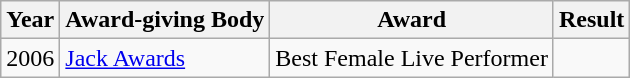<table class="wikitable">
<tr>
<th>Year</th>
<th>Award-giving Body</th>
<th>Award</th>
<th>Result</th>
</tr>
<tr>
<td>2006</td>
<td><a href='#'>Jack Awards</a></td>
<td>Best Female Live Performer</td>
<td></td>
</tr>
</table>
